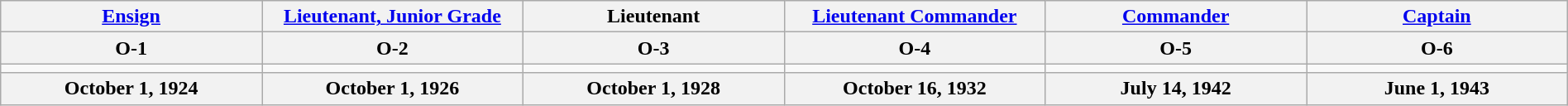<table class="wikitable" style="margin:auto; width:100%;">
<tr>
<th><a href='#'>Ensign</a></th>
<th><a href='#'>Lieutenant, Junior Grade</a></th>
<th>Lieutenant</th>
<th><a href='#'>Lieutenant Commander</a></th>
<th><a href='#'>Commander</a></th>
<th><a href='#'>Captain</a></th>
</tr>
<tr>
<th>O-1</th>
<th>O-2</th>
<th>O-3</th>
<th>O-4</th>
<th>O-5</th>
<th>O-6</th>
</tr>
<tr>
<td style="text-align:center; width:16%;"></td>
<td style="text-align:center; width:16%;"></td>
<td style="text-align:center; width:16%;"></td>
<td style="text-align:center; width:16%;"></td>
<td style="text-align:center; width:16%;"></td>
<td style="text-align:center; width:16%;"></td>
</tr>
<tr>
<th>October 1, 1924</th>
<th>October 1, 1926</th>
<th>October 1, 1928</th>
<th>October 16, 1932</th>
<th>July 14, 1942</th>
<th>June 1, 1943</th>
</tr>
</table>
